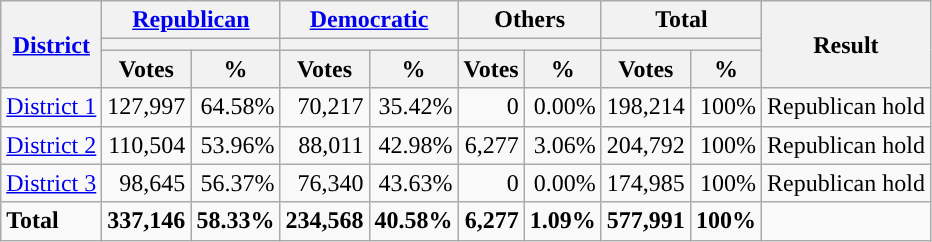<table class="wikitable plainrowheaders sortable" style="font-size:100%; text-align:right;">
<tr>
<th scope=col rowspan=3><a href='#'>District</a></th>
<th scope=col colspan=2><a href='#'>Republican</a></th>
<th scope=col colspan=2><a href='#'>Democratic</a></th>
<th scope=col colspan=2>Others</th>
<th scope=col colspan=2>Total</th>
<th scope=col rowspan=3>Result</th>
</tr>
<tr>
<th scope=col colspan=2 style="background:"></th>
<th scope=col colspan=2 style="background:"></th>
<th scope=col colspan=2></th>
<th scope=col colspan=2></th>
</tr>
<tr>
<th scope=col data-sort-type="number">Votes</th>
<th scope=col data-sort-type="number">%</th>
<th scope=col data-sort-type="number">Votes</th>
<th scope=col data-sort-type="number">%</th>
<th scope=col data-sort-type="number">Votes</th>
<th scope=col data-sort-type="number">%</th>
<th scope=col data-sort-type="number">Votes</th>
<th scope=col data-sort-type="number">%</th>
</tr>
<tr>
<td align=left><a href='#'>District 1</a></td>
<td>127,997</td>
<td>64.58%</td>
<td>70,217</td>
<td>35.42%</td>
<td>0</td>
<td>0.00%</td>
<td>198,214</td>
<td>100%</td>
<td align=left>Republican hold</td>
</tr>
<tr>
<td align=left><a href='#'>District 2</a></td>
<td>110,504</td>
<td>53.96%</td>
<td>88,011</td>
<td>42.98%</td>
<td>6,277</td>
<td>3.06%</td>
<td>204,792</td>
<td>100%</td>
<td align=left>Republican hold</td>
</tr>
<tr>
<td align=left><a href='#'>District 3</a></td>
<td>98,645</td>
<td>56.37%</td>
<td>76,340</td>
<td>43.63%</td>
<td>0</td>
<td>0.00%</td>
<td>174,985</td>
<td>100%</td>
<td align=left>Republican hold</td>
</tr>
<tr class="sortbottom" style="font-weight:bold">
<td align=left>Total</td>
<td>337,146</td>
<td>58.33%</td>
<td>234,568</td>
<td>40.58%</td>
<td>6,277</td>
<td>1.09%</td>
<td>577,991</td>
<td>100%</td>
<td></td>
</tr>
</table>
